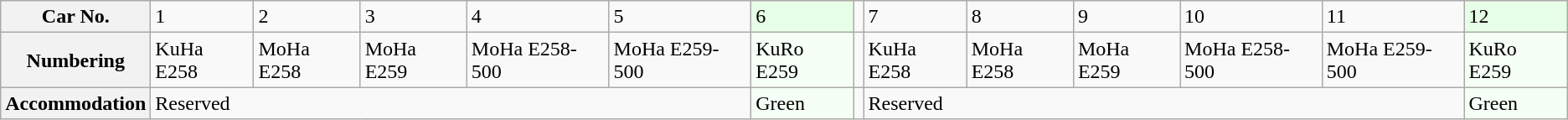<table class="wikitable">
<tr>
<th>Car No.</th>
<td>1</td>
<td>2</td>
<td>3</td>
<td>4</td>
<td>5</td>
<td style="background: #E6FFE6">6</td>
<td></td>
<td>7</td>
<td>8</td>
<td>9</td>
<td>10</td>
<td>11</td>
<td style="background: #E6FFE6">12</td>
</tr>
<tr>
<th>Numbering</th>
<td>KuHa E258</td>
<td>MoHa E258</td>
<td>MoHa E259</td>
<td>MoHa E258-500</td>
<td>MoHa E259-500</td>
<td style="background: #F5FFF5">KuRo E259</td>
<td></td>
<td>KuHa E258</td>
<td>MoHa E258</td>
<td>MoHa E259</td>
<td>MoHa E258-500</td>
<td>MoHa E259-500</td>
<td style="background: #F5FFF5">KuRo E259</td>
</tr>
<tr>
<th>Accommodation</th>
<td colspan="5">Reserved</td>
<td style="background: #F5FFF5">Green</td>
<td></td>
<td colspan="5">Reserved</td>
<td style="background: #F5FFF5">Green</td>
</tr>
</table>
